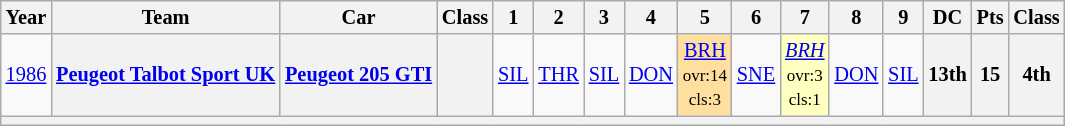<table class="wikitable" style="text-align:center; font-size:85%">
<tr>
<th>Year</th>
<th>Team</th>
<th>Car</th>
<th>Class</th>
<th>1</th>
<th>2</th>
<th>3</th>
<th>4</th>
<th>5</th>
<th>6</th>
<th>7</th>
<th>8</th>
<th>9</th>
<th>DC</th>
<th>Pts</th>
<th>Class</th>
</tr>
<tr>
<td><a href='#'>1986</a></td>
<th><a href='#'>Peugeot Talbot Sport UK</a></th>
<th><a href='#'>Peugeot 205 GTI</a></th>
<th><span></span></th>
<td><a href='#'>SIL</a></td>
<td><a href='#'>THR</a></td>
<td><a href='#'>SIL</a></td>
<td><a href='#'>DON</a></td>
<td style="background:#FFDF9F;"><a href='#'>BRH</a><br><small>ovr:14<br>cls:3</small></td>
<td><a href='#'>SNE</a></td>
<td style="background:#FFFFBF;"><em><a href='#'>BRH</a></em><br><small>ovr:3<br>cls:1</small></td>
<td><a href='#'>DON</a></td>
<td><a href='#'>SIL</a></td>
<th>13th</th>
<th>15</th>
<th>4th</th>
</tr>
<tr>
<th colspan="16"></th>
</tr>
</table>
